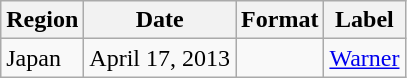<table class=wikitable>
<tr>
<th>Region</th>
<th>Date</th>
<th>Format</th>
<th>Label</th>
</tr>
<tr>
<td>Japan</td>
<td>April 17, 2013</td>
<td rowspan="1"></td>
<td rowspan="1"><a href='#'>Warner</a></td>
</tr>
</table>
